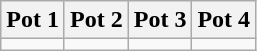<table class="wikitable">
<tr>
<th width="25%">Pot 1</th>
<th width="25%">Pot 2</th>
<th width="25%">Pot 3</th>
<th width="25%">Pot 4</th>
</tr>
<tr>
<td valign=top></td>
<td valign=top></td>
<td valign=top></td>
<td valign=top></td>
</tr>
</table>
